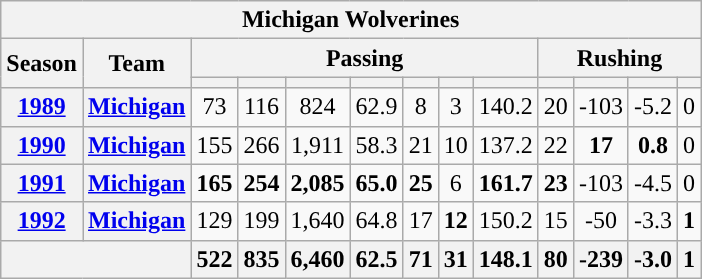<table class= "wikitable"style="text-align:center;">
<tr>
<th colspan="15">Michigan Wolverines</th>
</tr>
<tr>
<th rowspan="2">Season</th>
<th rowspan="2">Team</th>
<th colspan="7">Passing</th>
<th colspan="4">Rushing</th>
</tr>
<tr>
<th></th>
<th></th>
<th></th>
<th></th>
<th></th>
<th></th>
<th></th>
<th></th>
<th></th>
<th></th>
<th></th>
</tr>
<tr>
<th><a href='#'>1989</a></th>
<th><a href='#'>Michigan</a></th>
<td>73</td>
<td>116</td>
<td>824</td>
<td>62.9</td>
<td>8</td>
<td>3</td>
<td>140.2</td>
<td>20</td>
<td>-103</td>
<td>-5.2</td>
<td>0</td>
</tr>
<tr>
<th><a href='#'>1990</a></th>
<th><a href='#'>Michigan</a></th>
<td>155</td>
<td>266</td>
<td>1,911</td>
<td>58.3</td>
<td>21</td>
<td>10</td>
<td>137.2</td>
<td>22</td>
<td><strong>17</strong></td>
<td><strong>0.8</strong></td>
<td>0</td>
</tr>
<tr>
<th><a href='#'>1991</a></th>
<th><a href='#'>Michigan</a></th>
<td><strong>165</strong></td>
<td><strong>254</strong></td>
<td><strong>2,085</strong></td>
<td><strong>65.0</strong></td>
<td><strong>25</strong></td>
<td>6</td>
<td><strong>161.7</strong></td>
<td><strong>23</strong></td>
<td>-103</td>
<td>-4.5</td>
<td>0</td>
</tr>
<tr>
<th><a href='#'>1992</a></th>
<th><a href='#'>Michigan</a></th>
<td>129</td>
<td>199</td>
<td>1,640</td>
<td>64.8</td>
<td>17</td>
<td><strong>12</strong></td>
<td>150.2</td>
<td>15</td>
<td>-50</td>
<td>-3.3</td>
<td><strong>1</strong></td>
</tr>
<tr>
<th colspan="2"></th>
<th>522</th>
<th>835</th>
<th>6,460</th>
<th>62.5</th>
<th>71</th>
<th>31</th>
<th>148.1</th>
<th>80</th>
<th>-239</th>
<th>-3.0</th>
<th>1</th>
</tr>
</table>
